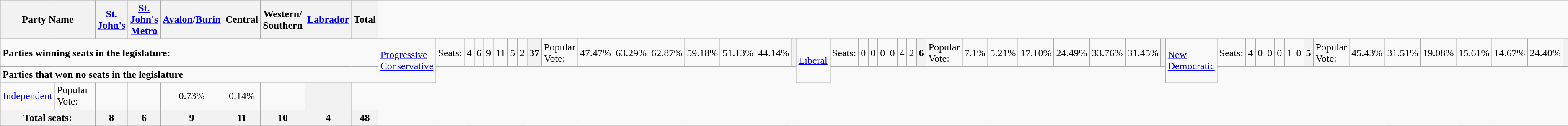<table class="wikitable">
<tr>
<th style="text-align:center;" colspan="3">Party Name</th>
<th style="text-align:center;"><a href='#'>St. John's</a></th>
<th style="text-align:center;"><a href='#'>St. John's Metro</a></th>
<th style="text-align:center;"><a href='#'>Avalon</a>/<a href='#'>Burin</a></th>
<th style="text-align:center;">Central</th>
<th style="text-align:center;">Western/<br>Southern</th>
<th style="text-align:center;"><a href='#'>Labrador</a></th>
<th style="text-align:center;">Total</th>
</tr>
<tr>
<td colspan=10><strong>Parties winning seats in the legislature:</strong><br></td>
<td rowspan="2"><a href='#'>Progressive Conservative</a></td>
<td>Seats:</td>
<td style="text-align:center;">4</td>
<td style="text-align:center;">6</td>
<td style="text-align:center;">9</td>
<td style="text-align:center;">11</td>
<td style="text-align:center;">5</td>
<td style="text-align:center;">2</td>
<th style="text-align:center;">37<br></th>
<td>Popular Vote:</td>
<td style="text-align:center;">47.47%</td>
<td style="text-align:center;">63.29%</td>
<td style="text-align:center;">62.87%</td>
<td style="text-align:center;">59.18%</td>
<td style="text-align:center;">51.13%</td>
<td style="text-align:center;">44.14%</td>
<th style="text-align:center;"><br></th>
<td rowspan="2"><a href='#'>Liberal</a></td>
<td>Seats:</td>
<td style="text-align:center;">0</td>
<td style="text-align:center;">0</td>
<td style="text-align:center;">0</td>
<td style="text-align:center;">0</td>
<td style="text-align:center;">4</td>
<td style="text-align:center;">2</td>
<th style="text-align:center;">6<br></th>
<td>Popular Vote:</td>
<td style="text-align:center;">7.1%</td>
<td style="text-align:center;">5.21%</td>
<td style="text-align:center;">17.10%</td>
<td style="text-align:center;">24.49%</td>
<td style="text-align:center;">33.76%</td>
<td style="text-align:center;">31.45%</td>
<th style="text-align:center;"><br></th>
<td rowspan="2"><a href='#'>New Democratic</a></td>
<td>Seats:</td>
<td style="text-align:center;">4</td>
<td style="text-align:center;">0</td>
<td style="text-align:center;">0</td>
<td style="text-align:center;">0</td>
<td style="text-align:center;">1</td>
<td style="text-align:center;">0</td>
<th style="text-align:center;">5<br></th>
<td>Popular Vote:</td>
<td style="text-align:center;">45.43%</td>
<td style="text-align:center;">31.51%</td>
<td style="text-align:center;">19.08%</td>
<td style="text-align:center;">15.61%</td>
<td style="text-align:center;">14.67%</td>
<td style="text-align:center;">24.40%</td>
<th style="text-align:center;"></th>
</tr>
<tr>
<td colspan="10"><strong>Parties that won no seats in the legislature</strong></td>
</tr>
<tr>
<td><a href='#'>Independent</a></td>
<td>Popular Vote:</td>
<td style="text-align:center;"></td>
<td style="text-align:center;"></td>
<td style="text-align:center;"></td>
<td style="text-align:center;">0.73%</td>
<td style="text-align:center;">0.14%</td>
<td style="text-align:center;"></td>
<th style="text-align:center;"></th>
</tr>
<tr>
<th colspan=3>Total seats:</th>
<th style="text-align:center;">8</th>
<th style="text-align:center;">6</th>
<th style="text-align:center;">9</th>
<th style="text-align:center;">11</th>
<th style="text-align:center;">10</th>
<th style="text-align:center;">4</th>
<th style="text-align:center;">48</th>
</tr>
</table>
